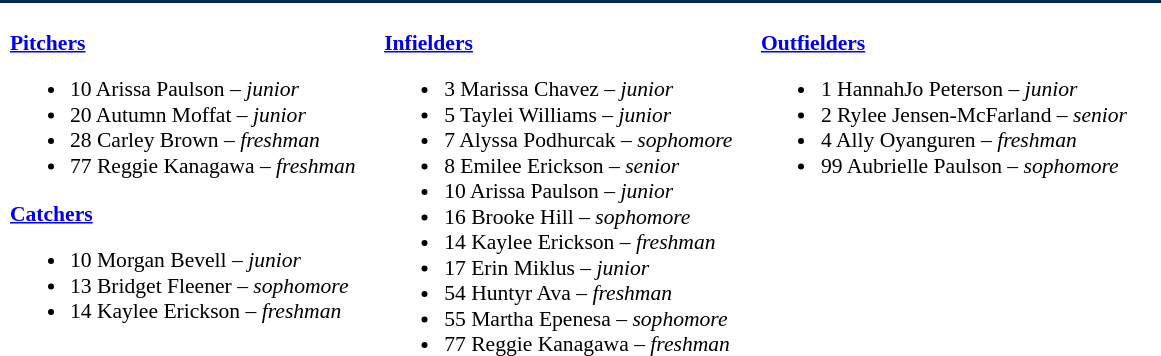<table class="toccolours" style="border-collapse:collapse; font-size:90%;">
<tr>
<td colspan="7" style=background:#002654;color:#FFFFFF; border: 2px solid #FFFFFF;></td>
</tr>
<tr>
</tr>
<tr>
<td width="03"> </td>
<td valign="top"><br><strong><a href='#'>Pitchers</a></strong><ul><li>10 Arissa Paulson – <em>junior</em></li><li>20 Autumn Moffat – <em>junior</em></li><li>28 Carley Brown – <em>freshman</em></li><li>77 Reggie Kanagawa – <em>freshman</em></li></ul><strong><a href='#'>Catchers</a></strong><ul><li>10 Morgan Bevell – <em>junior</em></li><li>13 Bridget Fleener – <em>sophomore</em></li><li>14 Kaylee Erickson – <em>freshman</em></li></ul></td>
<td width="15"> </td>
<td valign="top"><br><strong><a href='#'>Infielders</a></strong><ul><li>3 Marissa Chavez – <em>junior</em></li><li>5 Taylei Williams – <em>junior</em></li><li>7 Alyssa Podhurcak – <em>sophomore</em></li><li>8 Emilee Erickson – <em>senior</em></li><li>10 Arissa Paulson – <em>junior</em></li><li>16 Brooke Hill – <em>sophomore</em></li><li>14 Kaylee Erickson – <em>freshman</em></li><li>17 Erin Miklus – <em>junior</em></li><li>54 Huntyr Ava – <em>freshman</em></li><li>55 Martha Epenesa – <em>sophomore</em></li><li>77 Reggie Kanagawa – <em>freshman</em></li></ul></td>
<td width="15"> </td>
<td valign="top"><br><strong><a href='#'>Outfielders</a></strong><ul><li>1 HannahJo Peterson – <em>junior</em></li><li>2 Rylee Jensen-McFarland – <em>senior</em></li><li>4 Ally Oyanguren – <em>freshman</em></li><li>99 Aubrielle Paulson – <em>sophomore</em></li></ul></td>
<td width="20"> </td>
</tr>
</table>
